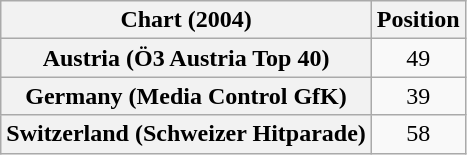<table class="wikitable sortable plainrowheaders" style="text-align:center">
<tr>
<th scope="col">Chart (2004)</th>
<th scope="col">Position</th>
</tr>
<tr>
<th scope="row">Austria (Ö3 Austria Top 40)</th>
<td>49</td>
</tr>
<tr>
<th scope="row">Germany (Media Control GfK)</th>
<td>39</td>
</tr>
<tr>
<th scope="row">Switzerland (Schweizer Hitparade)</th>
<td>58</td>
</tr>
</table>
